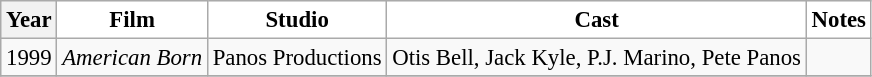<table class="wikitable" style="font-size:95%;">
<tr align="center">
<th style="white;">Year</th>
<th style="background:white ;">Film</th>
<th style="background:white;">Studio</th>
<th style="background:white;">Cast</th>
<th style="background:white;">Notes</th>
</tr>
<tr>
<td>1999</td>
<td><em>American Born</em></td>
<td>Panos Productions</td>
<td>Otis Bell, Jack Kyle, P.J. Marino, Pete Panos</td>
<td></td>
</tr>
<tr>
</tr>
</table>
